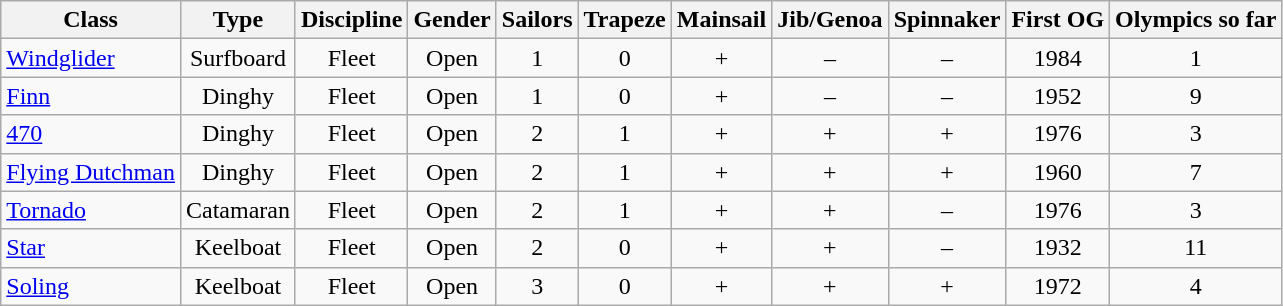<table class="wikitable" style="text-align:center">
<tr>
<th>Class</th>
<th>Type</th>
<th>Discipline</th>
<th>Gender</th>
<th>Sailors</th>
<th>Trapeze</th>
<th>Mainsail</th>
<th>Jib/Genoa</th>
<th>Spinnaker</th>
<th>First OG</th>
<th>Olympics so far</th>
</tr>
<tr>
<td style="text-align:left"><a href='#'>Windglider</a></td>
<td>Surfboard</td>
<td>Fleet</td>
<td>Open</td>
<td>1</td>
<td>0</td>
<td>+</td>
<td>–</td>
<td>–</td>
<td>1984</td>
<td>1</td>
</tr>
<tr>
<td style="text-align:left"><a href='#'>Finn</a></td>
<td>Dinghy</td>
<td>Fleet</td>
<td>Open</td>
<td>1</td>
<td>0</td>
<td>+</td>
<td>–</td>
<td>–</td>
<td>1952</td>
<td>9</td>
</tr>
<tr>
<td style="text-align:left"><a href='#'>470</a></td>
<td>Dinghy</td>
<td>Fleet</td>
<td>Open</td>
<td>2</td>
<td>1</td>
<td>+</td>
<td>+</td>
<td>+</td>
<td>1976</td>
<td>3</td>
</tr>
<tr>
<td style="text-align:left"><a href='#'>Flying Dutchman</a></td>
<td>Dinghy</td>
<td>Fleet</td>
<td>Open</td>
<td>2</td>
<td>1</td>
<td>+</td>
<td>+</td>
<td>+</td>
<td>1960</td>
<td>7</td>
</tr>
<tr>
<td style="text-align:left"><a href='#'>Tornado</a></td>
<td>Catamaran</td>
<td>Fleet</td>
<td>Open</td>
<td>2</td>
<td>1</td>
<td>+</td>
<td>+</td>
<td>–</td>
<td>1976</td>
<td>3</td>
</tr>
<tr>
<td style="text-align:left"><a href='#'>Star</a></td>
<td>Keelboat</td>
<td>Fleet</td>
<td>Open</td>
<td>2</td>
<td>0</td>
<td>+</td>
<td>+</td>
<td>–</td>
<td>1932</td>
<td>11</td>
</tr>
<tr>
<td style="text-align:left"><a href='#'>Soling</a></td>
<td>Keelboat</td>
<td>Fleet</td>
<td>Open</td>
<td>3</td>
<td>0</td>
<td>+</td>
<td>+</td>
<td>+</td>
<td>1972</td>
<td>4</td>
</tr>
</table>
